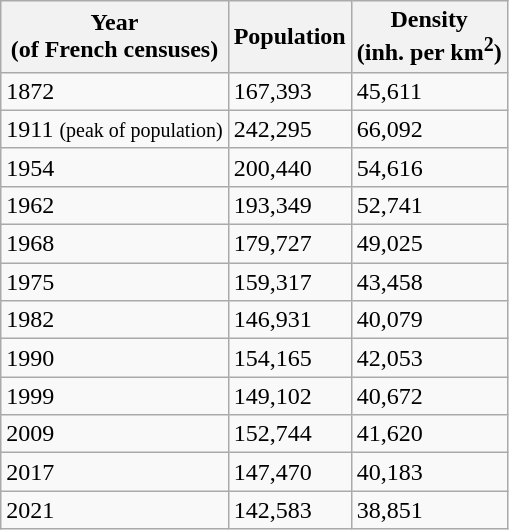<table class="wikitable">
<tr>
<th>Year<br>(of French censuses)</th>
<th>Population</th>
<th>Density<br>(inh. per km<sup>2</sup>)<br></tr></th>
</tr>
<tr>
<td>1872</td>
<td>167,393</td>
<td>45,611</td>
</tr>
<tr>
<td>1911 <small>(peak of population)</small></td>
<td>242,295</td>
<td>66,092</td>
</tr>
<tr>
<td>1954</td>
<td>200,440</td>
<td>54,616</td>
</tr>
<tr>
<td>1962</td>
<td>193,349</td>
<td>52,741</td>
</tr>
<tr>
<td>1968</td>
<td>179,727</td>
<td>49,025</td>
</tr>
<tr>
<td>1975</td>
<td>159,317</td>
<td>43,458</td>
</tr>
<tr>
<td>1982</td>
<td>146,931</td>
<td>40,079</td>
</tr>
<tr>
<td>1990</td>
<td>154,165</td>
<td>42,053</td>
</tr>
<tr>
<td>1999</td>
<td>149,102</td>
<td>40,672</td>
</tr>
<tr>
<td>2009</td>
<td>152,744</td>
<td>41,620</td>
</tr>
<tr>
<td>2017</td>
<td>147,470</td>
<td>40,183</td>
</tr>
<tr>
<td>2021</td>
<td>142,583</td>
<td>38,851</td>
</tr>
</table>
